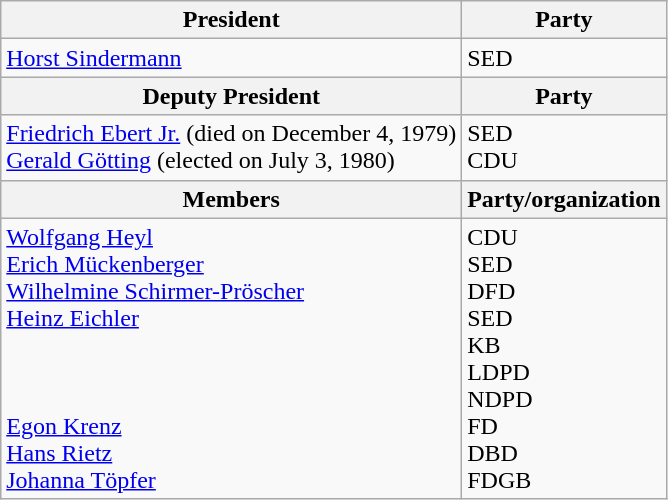<table class="wikitable">
<tr>
<th>President</th>
<th>Party</th>
</tr>
<tr>
<td><a href='#'>Horst Sindermann</a></td>
<td>SED</td>
</tr>
<tr>
<th>Deputy President</th>
<th>Party</th>
</tr>
<tr>
<td><a href='#'>Friedrich Ebert Jr.</a> (died on December 4, 1979)<br><a href='#'>Gerald Götting</a> (elected on July 3, 1980)</td>
<td>SED<br>CDU</td>
</tr>
<tr>
<th>Members</th>
<th>Party/organization</th>
</tr>
<tr>
<td><a href='#'>Wolfgang Heyl</a><br><a href='#'>Erich Mückenberger</a><br><a href='#'>Wilhelmine Schirmer-Pröscher</a><br><a href='#'>Heinz Eichler</a><br><br><br><br><a href='#'>Egon Krenz</a><br><a href='#'>Hans Rietz</a><br><a href='#'>Johanna Töpfer</a></td>
<td>CDU<br>SED<br>DFD<br>SED<br>KB<br>LDPD<br>NDPD<br>FD<br>DBD<br>FDGB</td>
</tr>
</table>
